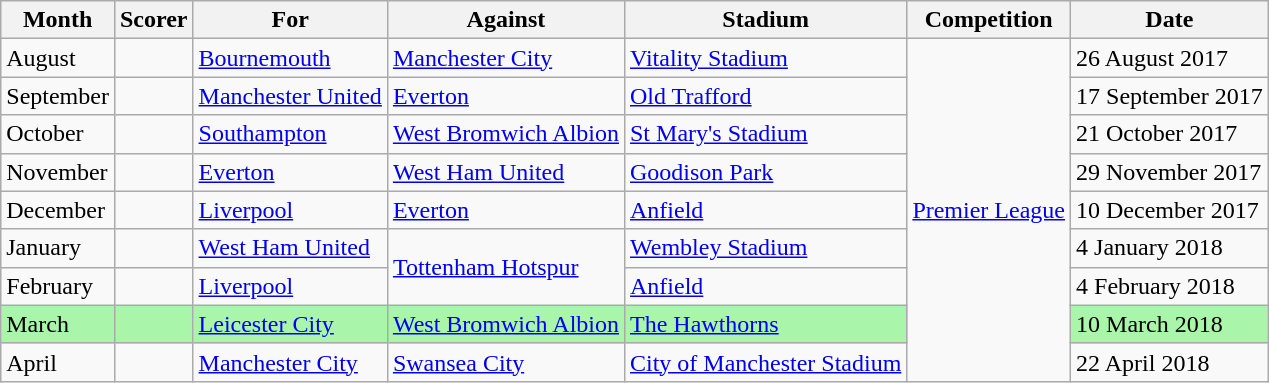<table class="wikitable">
<tr>
<th>Month</th>
<th>Scorer</th>
<th>For</th>
<th>Against</th>
<th>Stadium</th>
<th>Competition</th>
<th>Date</th>
</tr>
<tr>
<td>August</td>
<td> </td>
<td><a href='#'>Bournemouth</a></td>
<td><a href='#'>Manchester City</a></td>
<td><a href='#'>Vitality Stadium</a></td>
<td rowspan=9><a href='#'>Premier League</a></td>
<td>26 August 2017</td>
</tr>
<tr>
<td>September</td>
<td> </td>
<td><a href='#'>Manchester United</a></td>
<td><a href='#'>Everton</a></td>
<td><a href='#'>Old Trafford</a></td>
<td>17 September 2017</td>
</tr>
<tr>
<td>October</td>
<td> </td>
<td><a href='#'>Southampton</a></td>
<td><a href='#'>West Bromwich Albion</a></td>
<td><a href='#'>St Mary's Stadium</a></td>
<td>21 October 2017</td>
</tr>
<tr>
<td>November</td>
<td> </td>
<td><a href='#'>Everton</a></td>
<td><a href='#'>West Ham United</a></td>
<td><a href='#'>Goodison Park</a></td>
<td>29 November 2017</td>
</tr>
<tr>
<td>December</td>
<td> </td>
<td><a href='#'>Liverpool</a></td>
<td><a href='#'>Everton</a></td>
<td><a href='#'>Anfield</a></td>
<td>10 December 2017</td>
</tr>
<tr>
<td>January</td>
<td> </td>
<td><a href='#'>West Ham United</a></td>
<td rowspan=2><a href='#'>Tottenham Hotspur</a></td>
<td><a href='#'>Wembley Stadium</a></td>
<td>4 January 2018</td>
</tr>
<tr>
<td>February</td>
<td> </td>
<td><a href='#'>Liverpool</a></td>
<td><a href='#'>Anfield</a></td>
<td>4 February 2018</td>
</tr>
<tr>
<td bgcolor=#A9F5A9>March</td>
<td bgcolor=#A9F5A9> </td>
<td bgcolor=#A9F5A9><a href='#'>Leicester City</a></td>
<td bgcolor=#A9F5A9><a href='#'>West Bromwich Albion</a></td>
<td bgcolor=#A9F5A9><a href='#'>The Hawthorns</a></td>
<td bgcolor=#A9F5A9>10 March 2018</td>
</tr>
<tr>
<td>April</td>
<td> </td>
<td><a href='#'>Manchester City</a></td>
<td><a href='#'>Swansea City</a></td>
<td><a href='#'>City of Manchester Stadium</a></td>
<td>22 April 2018</td>
</tr>
</table>
